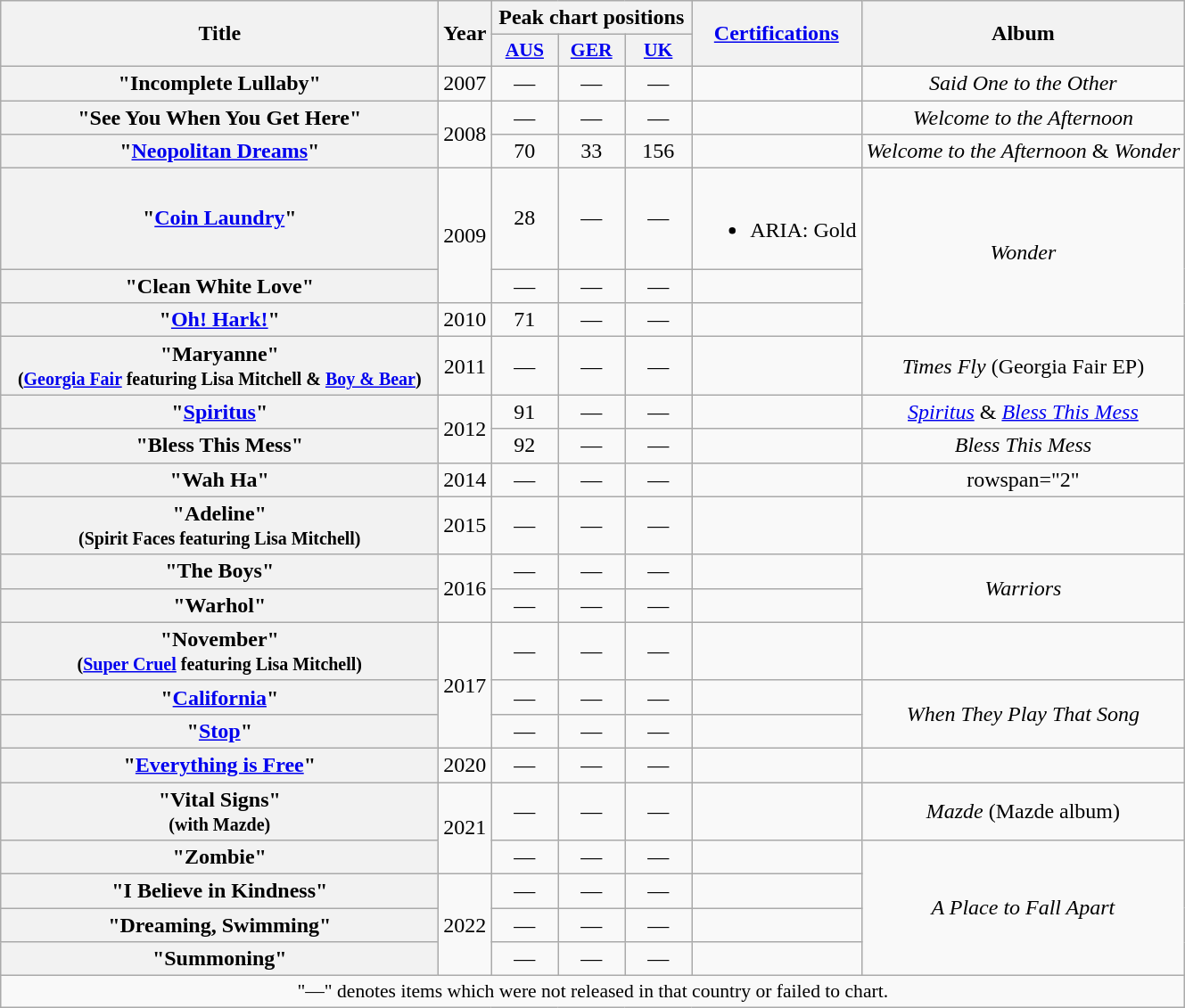<table class="wikitable plainrowheaders" style="text-align:center;" border="1">
<tr>
<th scope="col" rowspan="2" style="width:20em;">Title</th>
<th scope="col" rowspan="2">Year</th>
<th scope="col" colspan="3">Peak chart positions</th>
<th scope="col" rowspan="2"><a href='#'>Certifications</a></th>
<th scope="col" rowspan="2">Album</th>
</tr>
<tr>
<th scope="col" style="width:3em;font-size:90%;"><a href='#'>AUS</a><br></th>
<th scope="col" style="width:3em;font-size:90%;"><a href='#'>GER</a><br></th>
<th scope="col" style="width:3em;font-size:90%;"><a href='#'>UK</a><br></th>
</tr>
<tr>
<th scope="row">"Incomplete Lullaby"</th>
<td>2007</td>
<td>—</td>
<td>—</td>
<td>—</td>
<td></td>
<td><em>Said One to the Other</em></td>
</tr>
<tr>
<th scope="row">"See You When You Get Here"</th>
<td rowspan="2">2008</td>
<td>—</td>
<td>—</td>
<td>—</td>
<td></td>
<td><em>Welcome to the Afternoon</em></td>
</tr>
<tr>
<th scope="row">"<a href='#'>Neopolitan Dreams</a>"</th>
<td>70</td>
<td>33</td>
<td>156</td>
<td></td>
<td><em>Welcome to the Afternoon</em> & <em>Wonder</em></td>
</tr>
<tr>
<th scope="row">"<a href='#'>Coin Laundry</a>"</th>
<td rowspan="2">2009</td>
<td>28</td>
<td>—</td>
<td>—</td>
<td><br><ul><li>ARIA: Gold</li></ul></td>
<td rowspan="3"><em>Wonder</em></td>
</tr>
<tr>
<th scope="row">"Clean White Love"</th>
<td>—</td>
<td>—</td>
<td>—</td>
<td></td>
</tr>
<tr>
<th scope="row">"<a href='#'>Oh! Hark!</a>"</th>
<td>2010</td>
<td>71</td>
<td>—</td>
<td>—</td>
<td></td>
</tr>
<tr>
<th scope="row">"Maryanne"<br> <small>(<a href='#'>Georgia Fair</a> featuring Lisa Mitchell & <a href='#'>Boy & Bear</a>)</small></th>
<td>2011</td>
<td>—</td>
<td>—</td>
<td>—</td>
<td></td>
<td><em>Times Fly</em> (Georgia Fair EP)</td>
</tr>
<tr>
<th scope="row">"<a href='#'>Spiritus</a>"</th>
<td rowspan="2">2012</td>
<td>91</td>
<td>—</td>
<td>—</td>
<td></td>
<td><em><a href='#'>Spiritus</a></em> & <em><a href='#'>Bless This Mess</a></em></td>
</tr>
<tr>
<th scope="row">"Bless This Mess"</th>
<td>92</td>
<td>—</td>
<td>—</td>
<td></td>
<td><em>Bless This Mess</em></td>
</tr>
<tr>
<th scope="row">"Wah Ha"</th>
<td>2014</td>
<td>—</td>
<td>—</td>
<td>—</td>
<td></td>
<td>rowspan="2" </td>
</tr>
<tr>
<th scope="row">"Adeline"<br> <small>(Spirit Faces featuring Lisa Mitchell)</small></th>
<td>2015</td>
<td>—</td>
<td>—</td>
<td>—</td>
<td></td>
</tr>
<tr>
<th scope="row">"The Boys"</th>
<td rowspan="2">2016</td>
<td>—</td>
<td>—</td>
<td>—</td>
<td></td>
<td rowspan="2"><em>Warriors</em></td>
</tr>
<tr>
<th scope="row">"Warhol"</th>
<td>—</td>
<td>—</td>
<td>—</td>
<td></td>
</tr>
<tr>
<th scope="row">"November"<br> <small>(<a href='#'>Super Cruel</a> featuring Lisa Mitchell)</small></th>
<td rowspan="3">2017</td>
<td>—</td>
<td>—</td>
<td>—</td>
<td></td>
<td></td>
</tr>
<tr>
<th scope="row">"<a href='#'>California</a>"</th>
<td>—</td>
<td>—</td>
<td>—</td>
<td></td>
<td rowspan="2"><em>When They Play That Song</em></td>
</tr>
<tr>
<th scope="row">"<a href='#'>Stop</a>"</th>
<td>—</td>
<td>—</td>
<td>—</td>
<td></td>
</tr>
<tr>
<th scope="row">"<a href='#'>Everything is Free</a>"</th>
<td>2020</td>
<td>—</td>
<td>—</td>
<td>—</td>
<td></td>
<td></td>
</tr>
<tr>
<th scope="row">"Vital Signs"<br><small>(with Mazde)</small></th>
<td rowspan="2">2021</td>
<td>—</td>
<td>—</td>
<td>—</td>
<td></td>
<td><em>Mazde</em> (Mazde album)</td>
</tr>
<tr>
<th scope="row">"Zombie"</th>
<td>—</td>
<td>—</td>
<td>—</td>
<td></td>
<td rowspan="4"><em>A Place to Fall Apart</em></td>
</tr>
<tr>
<th scope="row">"I Believe in Kindness"</th>
<td rowspan="3">2022</td>
<td>—</td>
<td>—</td>
<td>—</td>
<td></td>
</tr>
<tr>
<th scope="row">"Dreaming, Swimming"</th>
<td>—</td>
<td>—</td>
<td>—</td>
<td></td>
</tr>
<tr>
<th scope="row">"Summoning"</th>
<td>—</td>
<td>—</td>
<td>—</td>
<td></td>
</tr>
<tr>
<td colspan="7" style="font-size:90%">"—" denotes items which were not released in that country or failed to chart.</td>
</tr>
</table>
